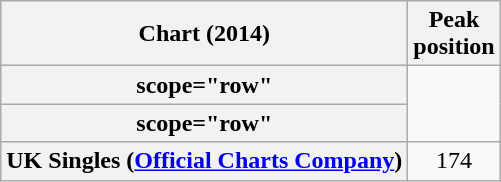<table class="wikitable sortable plainrowheaders">
<tr>
<th>Chart (2014)</th>
<th>Peak<br>position</th>
</tr>
<tr>
<th>scope="row" </th>
</tr>
<tr>
<th>scope="row" </th>
</tr>
<tr>
<th scope="row">UK Singles (<a href='#'>Official Charts Company</a>)</th>
<td style="text-align:center;">174</td>
</tr>
</table>
